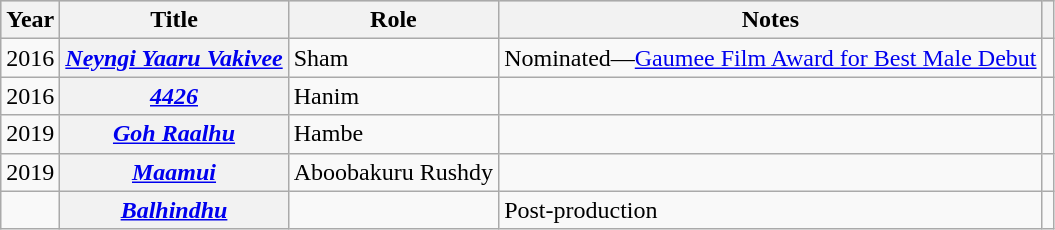<table class="wikitable sortable plainrowheaders">
<tr style="background:#ccc; text-align:center;">
<th scope="col">Year</th>
<th scope="col">Title</th>
<th scope="col">Role</th>
<th scope="col">Notes</th>
<th scope="col" class="unsortable"></th>
</tr>
<tr>
<td>2016</td>
<th scope="row"><em><a href='#'>Neyngi Yaaru Vakivee</a></em></th>
<td>Sham</td>
<td>Nominated—<a href='#'>Gaumee Film Award for Best Male Debut</a></td>
<td style="text-align: center;"></td>
</tr>
<tr>
<td>2016</td>
<th scope="row"><em><a href='#'>4426</a></em></th>
<td>Hanim</td>
<td></td>
<td style="text-align: center;"></td>
</tr>
<tr>
<td>2019</td>
<th scope="row"><em><a href='#'>Goh Raalhu</a></em></th>
<td>Hambe</td>
<td></td>
<td style="text-align: center;"></td>
</tr>
<tr>
<td>2019</td>
<th scope="row"><em><a href='#'>Maamui</a></em></th>
<td>Aboobakuru Rushdy</td>
<td></td>
<td style="text-align: center;"></td>
</tr>
<tr>
<td></td>
<th scope="row"><em><a href='#'>Balhindhu</a></em></th>
<td></td>
<td>Post-production</td>
<td style="text-align:center;"></td>
</tr>
</table>
